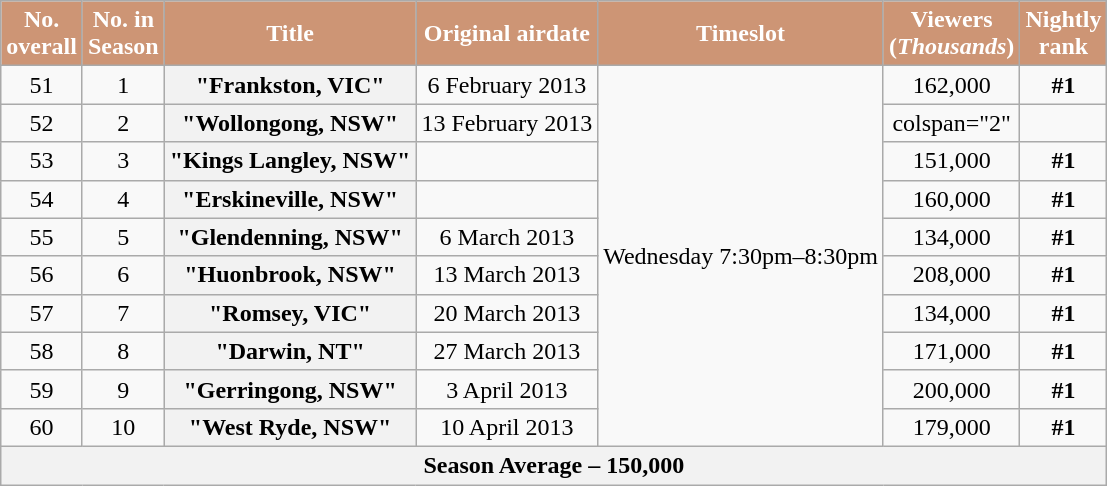<table class="wikitable" style="text-align:center;">
<tr>
<th scope="col" style="background:#CD9575; color:white;">No. <br>overall</th>
<th scope="col" style="background:#CD9575; color:white;">No. in<br> Season</th>
<th scope="col" style="background:#CD9575; color:white;">Title</th>
<th scope="col" style="background:#CD9575; color:white;">Original airdate</th>
<th scope="row" style="background:#CD9575; color:white;">Timeslot</th>
<th scope="col" style="background:#CD9575; color:white;">Viewers<br>(<em>Thousands</em>)</th>
<th scope="col" style="background:#CD9575; color:white;">Nightly<br>rank</th>
</tr>
<tr>
<td>51</td>
<td>1</td>
<th>"Frankston, VIC"</th>
<td>6 February 2013</td>
<td rowspan="10">Wednesday 7:30pm–8:30pm</td>
<td>162,000</td>
<td><strong>#1</strong></td>
</tr>
<tr>
<td>52</td>
<td>2</td>
<th>"Wollongong, NSW"</th>
<td>13 February 2013</td>
<td>colspan="2" </td>
</tr>
<tr>
<td>53</td>
<td>3</td>
<th>"Kings Langley, NSW"</th>
<td></td>
<td>151,000</td>
<td><strong>#1</strong></td>
</tr>
<tr>
<td>54</td>
<td>4</td>
<th>"Erskineville, NSW"</th>
<td></td>
<td>160,000</td>
<td><strong>#1</strong></td>
</tr>
<tr>
<td>55</td>
<td>5</td>
<th>"Glendenning, NSW"</th>
<td>6 March 2013</td>
<td>134,000</td>
<td><strong>#1</strong></td>
</tr>
<tr>
<td>56</td>
<td>6</td>
<th>"Huonbrook, NSW"</th>
<td>13 March 2013</td>
<td>208,000</td>
<td><strong>#1</strong></td>
</tr>
<tr>
<td>57</td>
<td>7</td>
<th>"Romsey, VIC"</th>
<td>20 March 2013</td>
<td>134,000</td>
<td><strong>#1</strong></td>
</tr>
<tr>
<td>58</td>
<td>8</td>
<th>"Darwin, NT"</th>
<td>27 March 2013</td>
<td>171,000</td>
<td><strong>#1</strong></td>
</tr>
<tr>
<td>59</td>
<td>9</td>
<th>"Gerringong, NSW"</th>
<td>3 April 2013</td>
<td>200,000</td>
<td><strong>#1</strong></td>
</tr>
<tr>
<td>60</td>
<td>10</td>
<th>"West Ryde, NSW"</th>
<td>10 April 2013</td>
<td>179,000</td>
<td><strong>#1</strong></td>
</tr>
<tr>
<th colspan="7">Season Average – 150,000</th>
</tr>
</table>
